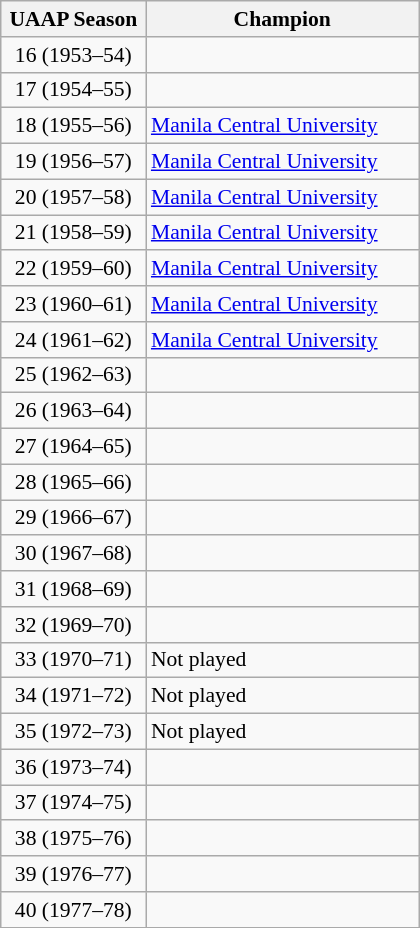<table class="wikitable" style="font-size:90%;">
<tr>
<th width=90px><strong>UAAP Season</strong></th>
<th width=175px><strong>Champion</strong></th>
</tr>
<tr>
<td align=center>16 (1953–54)</td>
<td></td>
</tr>
<tr>
<td align=center>17 (1954–55)</td>
<td></td>
</tr>
<tr>
<td align=center>18 (1955–56)</td>
<td> <a href='#'>Manila Central University</a></td>
</tr>
<tr>
<td align=center>19 (1956–57)</td>
<td> <a href='#'>Manila Central University</a></td>
</tr>
<tr>
<td align=center>20 (1957–58)</td>
<td> <a href='#'>Manila Central University</a></td>
</tr>
<tr>
<td align=center>21 (1958–59)</td>
<td> <a href='#'>Manila Central University</a></td>
</tr>
<tr>
<td align=center>22 (1959–60)</td>
<td> <a href='#'>Manila Central University</a></td>
</tr>
<tr>
<td align=center>23 (1960–61)</td>
<td> <a href='#'>Manila Central University</a></td>
</tr>
<tr>
<td align=center>24 (1961–62)</td>
<td> <a href='#'>Manila Central University</a></td>
</tr>
<tr>
<td align=center>25 (1962–63)</td>
<td></td>
</tr>
<tr>
<td align=center>26 (1963–64)</td>
<td></td>
</tr>
<tr>
<td align=center>27 (1964–65)</td>
<td></td>
</tr>
<tr>
<td align=center>28 (1965–66)</td>
<td></td>
</tr>
<tr>
<td align=center>29 (1966–67)</td>
<td></td>
</tr>
<tr>
<td align=center>30 (1967–68)</td>
<td></td>
</tr>
<tr>
<td align=center>31 (1968–69)</td>
<td></td>
</tr>
<tr>
<td align=center>32 (1969–70)</td>
<td></td>
</tr>
<tr>
<td align=center>33 (1970–71)</td>
<td>Not played</td>
</tr>
<tr>
<td align=center>34 (1971–72)</td>
<td>Not played</td>
</tr>
<tr>
<td align=center>35 (1972–73)</td>
<td>Not played</td>
</tr>
<tr>
<td align=center>36 (1973–74)</td>
<td></td>
</tr>
<tr>
<td align=center>37 (1974–75)</td>
<td></td>
</tr>
<tr>
<td align=center>38 (1975–76)</td>
<td></td>
</tr>
<tr>
<td align=center>39 (1976–77)</td>
<td></td>
</tr>
<tr>
<td align=center>40 (1977–78)</td>
<td></td>
</tr>
<tr>
</tr>
</table>
